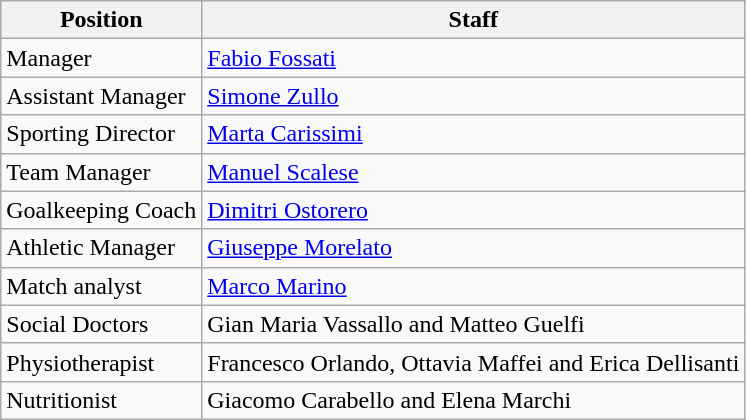<table class="wikitable">
<tr>
<th>Position</th>
<th>Staff</th>
</tr>
<tr>
<td>Manager</td>
<td> <a href='#'>Fabio Fossati</a></td>
</tr>
<tr>
<td>Assistant Manager</td>
<td> <a href='#'>Simone Zullo</a></td>
</tr>
<tr>
<td>Sporting Director</td>
<td> <a href='#'>Marta Carissimi</a></td>
</tr>
<tr>
<td>Team Manager</td>
<td> <a href='#'>Manuel Scalese</a></td>
</tr>
<tr>
<td>Goalkeeping Coach</td>
<td> <a href='#'>Dimitri Ostorero</a></td>
</tr>
<tr>
<td>Athletic Manager</td>
<td> <a href='#'>Giuseppe Morelato</a></td>
</tr>
<tr>
<td>Match analyst</td>
<td> <a href='#'>Marco Marino</a></td>
</tr>
<tr>
<td>Social Doctors</td>
<td> Gian Maria Vassallo and Matteo Guelfi</td>
</tr>
<tr>
<td>Physiotherapist</td>
<td> Francesco Orlando, Ottavia Maffei and Erica Dellisanti</td>
</tr>
<tr>
<td>Nutritionist</td>
<td> Giacomo Carabello and Elena Marchi</td>
</tr>
</table>
